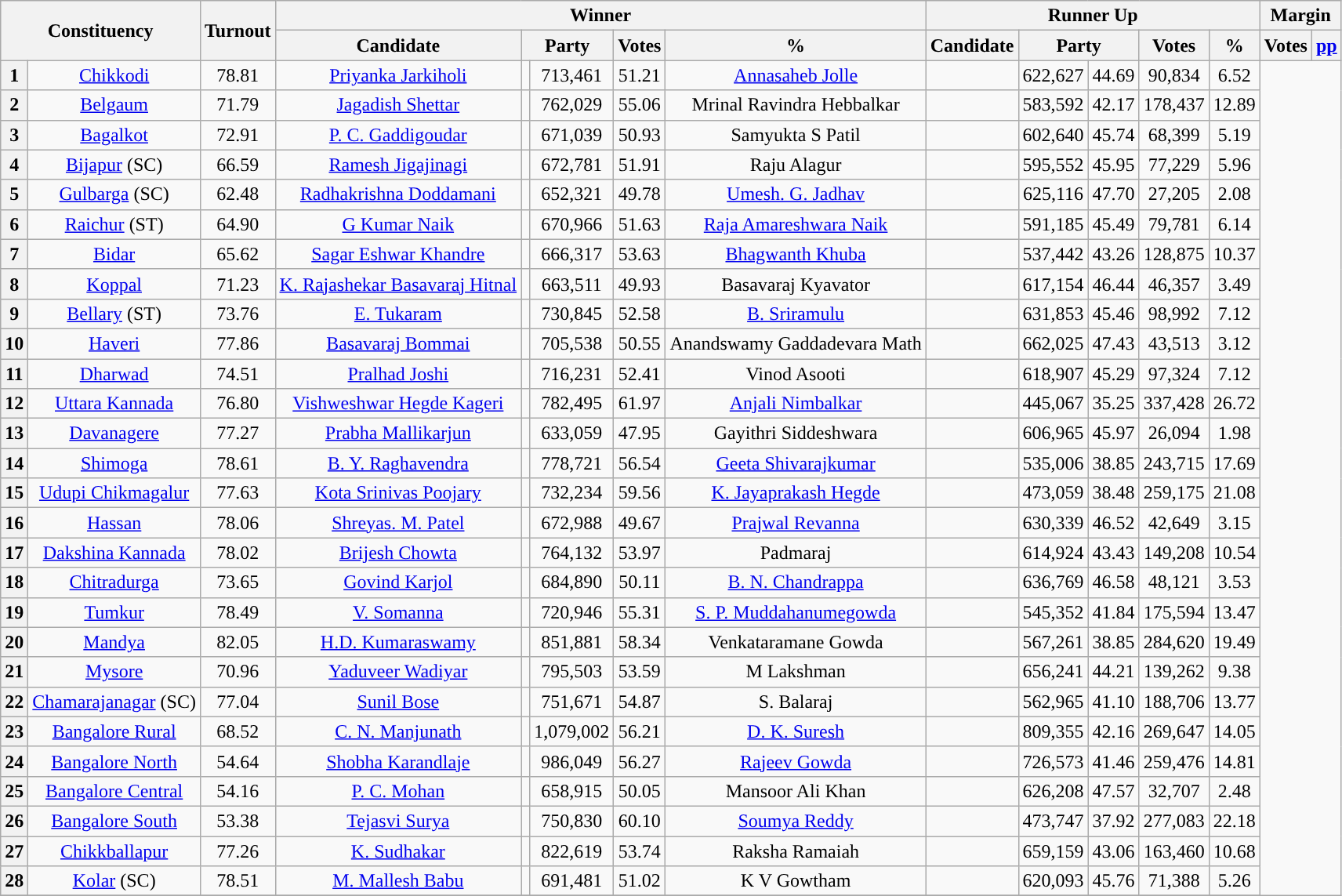<table class="wikitable sortable" style="text-align:center;">
<tr>
<th colspan="2" rowspan="2">Constituency</th>
<th rowspan="2">Turnout</th>
<th colspan="5">Winner</th>
<th colspan="5">Runner Up</th>
<th colspan="2">Margin</th>
</tr>
<tr>
<th>Candidate</th>
<th colspan="2">Party</th>
<th data-sort-type=number>Votes</th>
<th>%</th>
<th>Candidate</th>
<th colspan="2">Party</th>
<th data-sort-type=number>Votes</th>
<th>%</th>
<th>Votes</th>
<th><a href='#'>pp</a></th>
</tr>
<tr>
<th>1</th>
<td><a href='#'>Chikkodi</a></td>
<td>78.81 </td>
<td><a href='#'>Priyanka Jarkiholi</a></td>
<td></td>
<td>713,461</td>
<td>51.21</td>
<td><a href='#'>Annasaheb Jolle</a></td>
<td></td>
<td>622,627</td>
<td>44.69</td>
<td style="background:">90,834</td>
<td style="background:">6.52</td>
</tr>
<tr>
<th>2</th>
<td><a href='#'>Belgaum</a></td>
<td>71.79 </td>
<td><a href='#'>Jagadish Shettar</a></td>
<td></td>
<td>762,029</td>
<td>55.06</td>
<td>Mrinal Ravindra Hebbalkar</td>
<td></td>
<td>583,592</td>
<td>42.17</td>
<td style="background:">178,437</td>
<td style="background:">12.89</td>
</tr>
<tr>
<th>3</th>
<td><a href='#'>Bagalkot</a></td>
<td>72.91 </td>
<td><a href='#'>P. C. Gaddigoudar</a></td>
<td></td>
<td>671,039</td>
<td>50.93</td>
<td>Samyukta S Patil</td>
<td></td>
<td>602,640</td>
<td>45.74</td>
<td style="background:">68,399</td>
<td style="background:">5.19</td>
</tr>
<tr>
<th>4</th>
<td><a href='#'>Bijapur</a> (SC)</td>
<td>66.59 </td>
<td><a href='#'>Ramesh Jigajinagi</a></td>
<td></td>
<td>672,781</td>
<td>51.91</td>
<td>Raju Alagur</td>
<td></td>
<td>595,552</td>
<td>45.95</td>
<td style="background:">77,229</td>
<td style="background:">5.96</td>
</tr>
<tr>
<th>5</th>
<td><a href='#'>Gulbarga</a> (SC)</td>
<td>62.48 </td>
<td><a href='#'>Radhakrishna Doddamani</a></td>
<td></td>
<td>652,321</td>
<td>49.78</td>
<td><a href='#'>Umesh. G. Jadhav</a></td>
<td></td>
<td>625,116</td>
<td>47.70</td>
<td style="background:">27,205</td>
<td style="background:">2.08</td>
</tr>
<tr>
<th>6</th>
<td><a href='#'>Raichur</a> (ST)</td>
<td>64.90 </td>
<td><a href='#'>G Kumar Naik</a></td>
<td></td>
<td>670,966</td>
<td>51.63</td>
<td><a href='#'>Raja Amareshwara Naik</a></td>
<td></td>
<td>591,185</td>
<td>45.49</td>
<td style="background:">79,781</td>
<td style="background:">6.14</td>
</tr>
<tr>
<th>7</th>
<td><a href='#'>Bidar</a></td>
<td>65.62 </td>
<td><a href='#'>Sagar Eshwar Khandre</a></td>
<td></td>
<td>666,317</td>
<td>53.63</td>
<td><a href='#'>Bhagwanth Khuba</a></td>
<td></td>
<td>537,442</td>
<td>43.26</td>
<td style="background:">128,875</td>
<td style="background:">10.37</td>
</tr>
<tr>
<th>8</th>
<td><a href='#'>Koppal</a></td>
<td>71.23 </td>
<td><a href='#'>K. Rajashekar Basavaraj Hitnal</a></td>
<td></td>
<td>663,511</td>
<td>49.93</td>
<td>Basavaraj Kyavator</td>
<td></td>
<td>617,154</td>
<td>46.44</td>
<td style="background:">46,357</td>
<td style="background:">3.49</td>
</tr>
<tr>
<th>9</th>
<td><a href='#'>Bellary</a> (ST)</td>
<td>73.76 </td>
<td><a href='#'>E. Tukaram</a></td>
<td></td>
<td>730,845</td>
<td>52.58</td>
<td><a href='#'>B. Sriramulu</a></td>
<td></td>
<td>631,853</td>
<td>45.46</td>
<td style="background:">98,992</td>
<td style="background:">7.12</td>
</tr>
<tr>
<th>10</th>
<td><a href='#'>Haveri</a></td>
<td>77.86 </td>
<td><a href='#'>Basavaraj Bommai</a></td>
<td></td>
<td>705,538</td>
<td>50.55</td>
<td>Anandswamy Gaddadevara Math</td>
<td></td>
<td>662,025</td>
<td>47.43</td>
<td style="background:">43,513</td>
<td style="background:">3.12</td>
</tr>
<tr>
<th>11</th>
<td><a href='#'>Dharwad</a></td>
<td>74.51 </td>
<td><a href='#'>Pralhad Joshi</a></td>
<td></td>
<td>716,231</td>
<td>52.41</td>
<td>Vinod Asooti</td>
<td></td>
<td>618,907</td>
<td>45.29</td>
<td style="background:">97,324</td>
<td style="background:">7.12</td>
</tr>
<tr>
<th>12</th>
<td><a href='#'>Uttara Kannada</a></td>
<td>76.80 </td>
<td><a href='#'>Vishweshwar Hegde Kageri</a></td>
<td></td>
<td>782,495</td>
<td>61.97</td>
<td><a href='#'>Anjali Nimbalkar</a></td>
<td></td>
<td>445,067</td>
<td>35.25</td>
<td style="background:">337,428</td>
<td style="background:">26.72</td>
</tr>
<tr>
<th>13</th>
<td><a href='#'>Davanagere</a></td>
<td>77.27 </td>
<td><a href='#'>Prabha Mallikarjun</a></td>
<td></td>
<td>633,059</td>
<td>47.95</td>
<td>Gayithri Siddeshwara</td>
<td></td>
<td>606,965</td>
<td>45.97</td>
<td style="background:">26,094</td>
<td style="background:">1.98</td>
</tr>
<tr>
<th>14</th>
<td><a href='#'>Shimoga</a></td>
<td>78.61 </td>
<td><a href='#'>B. Y. Raghavendra</a></td>
<td></td>
<td>778,721</td>
<td>56.54</td>
<td><a href='#'>Geeta Shivarajkumar</a></td>
<td></td>
<td>535,006</td>
<td>38.85</td>
<td style="background:">243,715</td>
<td style="background:">17.69</td>
</tr>
<tr>
<th>15</th>
<td><a href='#'>Udupi Chikmagalur</a></td>
<td>77.63 </td>
<td><a href='#'>Kota Srinivas Poojary</a></td>
<td></td>
<td>732,234</td>
<td>59.56</td>
<td><a href='#'>K. Jayaprakash Hegde</a></td>
<td></td>
<td>473,059</td>
<td>38.48</td>
<td style="background:">259,175</td>
<td style="background:">21.08</td>
</tr>
<tr>
<th>16</th>
<td><a href='#'>Hassan</a></td>
<td>78.06 </td>
<td><a href='#'>Shreyas. M. Patel</a></td>
<td></td>
<td>672,988</td>
<td>49.67</td>
<td><a href='#'>Prajwal Revanna</a></td>
<td></td>
<td>630,339</td>
<td>46.52</td>
<td style="background:">42,649</td>
<td style="background:">3.15</td>
</tr>
<tr>
<th>17</th>
<td><a href='#'>Dakshina Kannada</a></td>
<td>78.02 </td>
<td><a href='#'>Brijesh Chowta</a></td>
<td></td>
<td>764,132</td>
<td>53.97</td>
<td>Padmaraj</td>
<td></td>
<td>614,924</td>
<td>43.43</td>
<td style="background:">149,208</td>
<td style="background:">10.54</td>
</tr>
<tr>
<th>18</th>
<td><a href='#'>Chitradurga</a></td>
<td>73.65 </td>
<td><a href='#'>Govind Karjol</a></td>
<td></td>
<td>684,890</td>
<td>50.11</td>
<td><a href='#'>B. N. Chandrappa</a></td>
<td></td>
<td>636,769</td>
<td>46.58</td>
<td style="background:">48,121</td>
<td style="background:">3.53</td>
</tr>
<tr>
<th>19</th>
<td><a href='#'>Tumkur</a></td>
<td>78.49 </td>
<td><a href='#'>V. Somanna</a></td>
<td></td>
<td>720,946</td>
<td>55.31</td>
<td><a href='#'>S. P. Muddahanumegowda</a></td>
<td></td>
<td>545,352</td>
<td>41.84</td>
<td style="background:">175,594</td>
<td style="background:">13.47</td>
</tr>
<tr>
<th>20</th>
<td><a href='#'>Mandya</a></td>
<td>82.05 </td>
<td><a href='#'>H.D. Kumaraswamy</a></td>
<td></td>
<td>851,881</td>
<td>58.34</td>
<td>Venkataramane Gowda</td>
<td></td>
<td>567,261</td>
<td>38.85</td>
<td style="background:">284,620</td>
<td style="background:">19.49</td>
</tr>
<tr>
<th>21</th>
<td><a href='#'>Mysore</a></td>
<td>70.96 </td>
<td><a href='#'>Yaduveer Wadiyar</a></td>
<td></td>
<td>795,503</td>
<td>53.59</td>
<td>M Lakshman</td>
<td></td>
<td>656,241</td>
<td>44.21</td>
<td style="background:">139,262</td>
<td style="background:">9.38</td>
</tr>
<tr>
<th>22</th>
<td><a href='#'>Chamarajanagar</a> (SC)</td>
<td>77.04 </td>
<td><a href='#'>Sunil Bose</a></td>
<td></td>
<td>751,671</td>
<td>54.87</td>
<td>S. Balaraj</td>
<td></td>
<td>562,965</td>
<td>41.10</td>
<td style="background:">188,706</td>
<td style="background:">13.77</td>
</tr>
<tr>
<th>23</th>
<td><a href='#'>Bangalore Rural</a></td>
<td>68.52 </td>
<td><a href='#'>C. N. Manjunath</a></td>
<td></td>
<td>1,079,002</td>
<td>56.21</td>
<td><a href='#'>D. K. Suresh</a></td>
<td></td>
<td>809,355</td>
<td>42.16</td>
<td style="background:">269,647</td>
<td style="background:">14.05</td>
</tr>
<tr>
<th>24</th>
<td><a href='#'>Bangalore North</a></td>
<td>54.64 </td>
<td><a href='#'>Shobha Karandlaje</a></td>
<td></td>
<td>986,049</td>
<td>56.27</td>
<td><a href='#'>Rajeev Gowda</a></td>
<td></td>
<td>726,573</td>
<td>41.46</td>
<td style="background:">259,476</td>
<td style="background:">14.81</td>
</tr>
<tr>
<th>25</th>
<td><a href='#'>Bangalore Central</a></td>
<td>54.16 </td>
<td><a href='#'>P. C. Mohan</a></td>
<td></td>
<td>658,915</td>
<td>50.05</td>
<td>Mansoor Ali Khan</td>
<td></td>
<td>626,208</td>
<td>47.57</td>
<td style="background:">32,707</td>
<td style="background:">2.48</td>
</tr>
<tr>
<th>26</th>
<td><a href='#'>Bangalore South</a></td>
<td>53.38 </td>
<td><a href='#'>Tejasvi Surya</a></td>
<td></td>
<td>750,830</td>
<td>60.10</td>
<td><a href='#'>Soumya Reddy</a></td>
<td></td>
<td>473,747</td>
<td>37.92</td>
<td style="background:">277,083</td>
<td style="background:">22.18</td>
</tr>
<tr>
<th>27</th>
<td><a href='#'>Chikkballapur</a></td>
<td>77.26 </td>
<td><a href='#'>K. Sudhakar</a></td>
<td></td>
<td>822,619</td>
<td>53.74</td>
<td>Raksha Ramaiah</td>
<td></td>
<td>659,159</td>
<td>43.06</td>
<td style="background:">163,460</td>
<td style="background:">10.68</td>
</tr>
<tr>
<th>28</th>
<td><a href='#'>Kolar</a> (SC)</td>
<td>78.51 </td>
<td><a href='#'>M. Mallesh Babu</a></td>
<td></td>
<td>691,481</td>
<td>51.02</td>
<td>K V Gowtham</td>
<td></td>
<td>620,093</td>
<td>45.76</td>
<td style="background:">71,388</td>
<td style="background:">5.26</td>
</tr>
<tr>
</tr>
</table>
